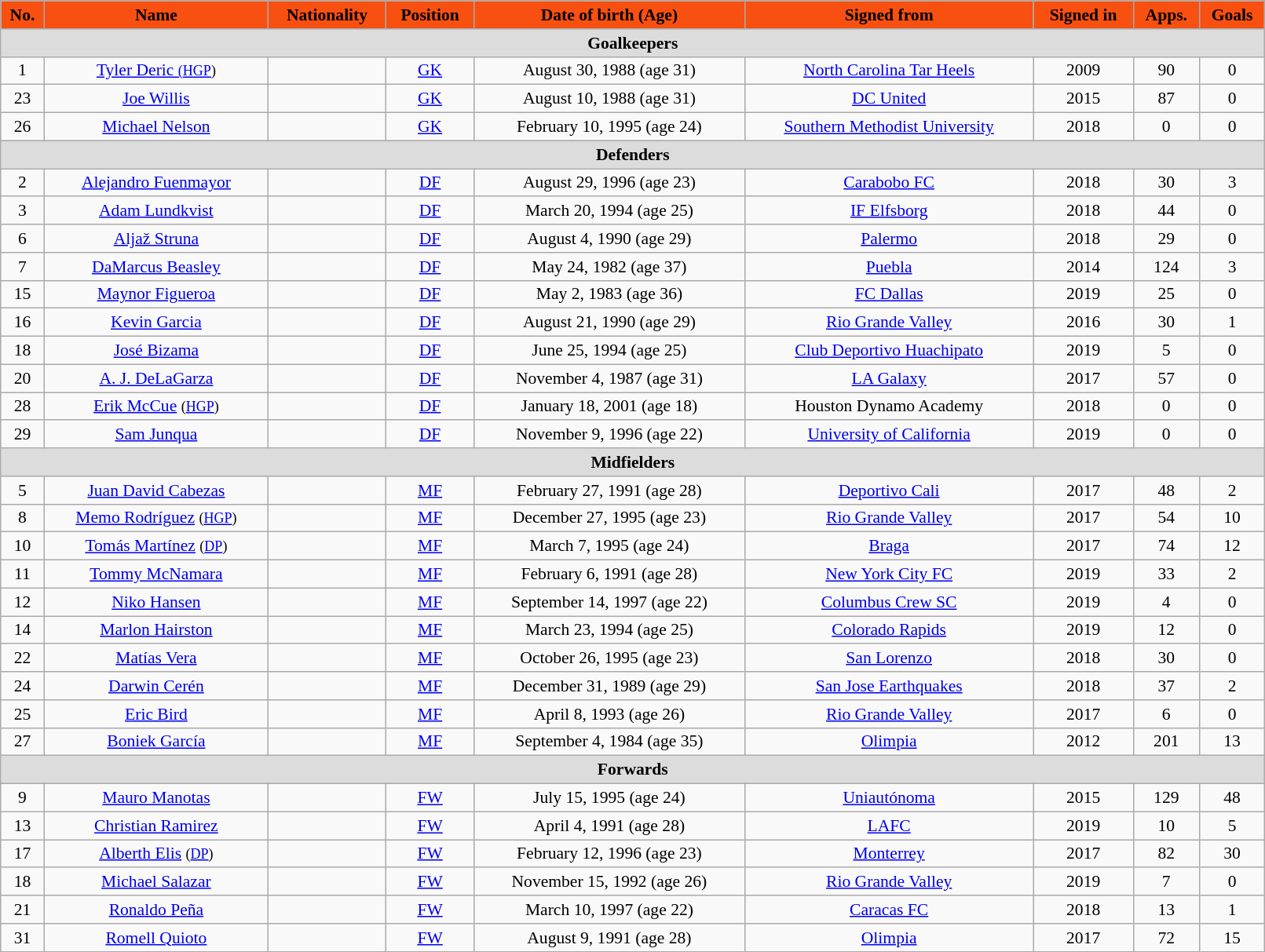<table class="wikitable" style="text-align:center; font-size:90%; width:85%;">
<tr>
<th style="background:#F75010; color:#000; text-align:center;">No.</th>
<th style="background:#F75010; color:#000; text-align:center;">Name</th>
<th style="background:#F75010; color:#000; text-align:center;">Nationality</th>
<th style="background:#F75010; color:#000; text-align:center;">Position</th>
<th style="background:#F75010; color:#000; text-align:center;">Date of birth (Age)</th>
<th style="background:#F75010; color:#000; text-align:center;">Signed from</th>
<th style="background:#F75010; color:#000; text-align:center;">Signed in</th>
<th style="background:#F75010; color:#000; text-align:center;">Apps.</th>
<th style="background:#F75010; color:#000; text-align:center;">Goals</th>
</tr>
<tr>
<th colspan="9" style="background:#dcdcdc; text-align:center;">Goalkeepers</th>
</tr>
<tr>
<td>1</td>
<td><a href='#'>Tyler Deric <small>(</small></a><small><a href='#'>HGP</a>)</small></td>
<td></td>
<td><a href='#'>GK</a></td>
<td>August 30, 1988 (age 31)</td>
<td><a href='#'>North Carolina Tar Heels</a></td>
<td>2009</td>
<td>90</td>
<td>0</td>
</tr>
<tr>
<td>23</td>
<td><a href='#'>Joe Willis</a></td>
<td></td>
<td><a href='#'>GK</a></td>
<td>August 10, 1988 (age 31)</td>
<td><a href='#'>DC United</a></td>
<td>2015</td>
<td>87</td>
<td>0</td>
</tr>
<tr>
<td>26</td>
<td><a href='#'>Michael Nelson</a></td>
<td></td>
<td><a href='#'>GK</a></td>
<td>February 10, 1995 (age 24)</td>
<td><a href='#'>Southern Methodist University</a></td>
<td>2018</td>
<td>0</td>
<td>0</td>
</tr>
<tr>
<th colspan="9" style="background:#dcdcdc; text-align:center;">Defenders</th>
</tr>
<tr>
<td>2</td>
<td><a href='#'>Alejandro Fuenmayor</a></td>
<td></td>
<td><a href='#'>DF</a></td>
<td>August 29, 1996 (age 23)</td>
<td><a href='#'>Carabobo FC</a></td>
<td>2018</td>
<td>30</td>
<td>3</td>
</tr>
<tr>
<td>3</td>
<td><a href='#'>Adam Lundkvist</a></td>
<td></td>
<td><a href='#'>DF</a></td>
<td>March 20, 1994 (age 25)</td>
<td><a href='#'>IF Elfsborg</a></td>
<td>2018</td>
<td>44</td>
<td>0</td>
</tr>
<tr>
<td>6</td>
<td><a href='#'>Aljaž Struna</a></td>
<td></td>
<td><a href='#'>DF</a></td>
<td>August 4, 1990 (age 29)</td>
<td><a href='#'>Palermo</a></td>
<td>2018</td>
<td>29</td>
<td>0</td>
</tr>
<tr>
<td>7</td>
<td><a href='#'>DaMarcus Beasley</a></td>
<td></td>
<td><a href='#'>DF</a></td>
<td>May 24, 1982 (age 37)</td>
<td><a href='#'>Puebla</a></td>
<td>2014</td>
<td>124</td>
<td>3</td>
</tr>
<tr>
<td>15</td>
<td><a href='#'>Maynor Figueroa</a></td>
<td></td>
<td><a href='#'>DF</a></td>
<td>May 2, 1983 (age 36)</td>
<td><a href='#'>FC Dallas</a></td>
<td>2019</td>
<td>25</td>
<td>0</td>
</tr>
<tr>
<td>16</td>
<td><a href='#'>Kevin Garcia</a></td>
<td></td>
<td><a href='#'>DF</a></td>
<td>August 21, 1990 (age 29)</td>
<td><a href='#'>Rio Grande Valley</a></td>
<td>2016</td>
<td>30</td>
<td>1</td>
</tr>
<tr>
<td>18</td>
<td><a href='#'>José Bizama</a></td>
<td></td>
<td><a href='#'>DF</a></td>
<td>June 25, 1994 (age 25)</td>
<td><a href='#'>Club Deportivo Huachipato</a></td>
<td>2019</td>
<td>5</td>
<td>0</td>
</tr>
<tr>
<td>20</td>
<td><a href='#'>A. J. DeLaGarza</a></td>
<td></td>
<td><a href='#'>DF</a></td>
<td>November 4, 1987 (age 31)</td>
<td><a href='#'>LA Galaxy</a></td>
<td>2017</td>
<td>57</td>
<td>0</td>
</tr>
<tr>
<td>28</td>
<td><a href='#'>Erik McCue</a> <small>(<a href='#'>HGP</a>)</small></td>
<td></td>
<td><a href='#'>DF</a></td>
<td>January 18, 2001 (age 18)</td>
<td>Houston Dynamo Academy</td>
<td>2018</td>
<td>0</td>
<td>0</td>
</tr>
<tr>
<td>29</td>
<td><a href='#'>Sam Junqua</a></td>
<td></td>
<td><a href='#'>DF</a></td>
<td>November 9, 1996 (age 22)</td>
<td><a href='#'>University of California</a></td>
<td>2019</td>
<td>0</td>
<td>0</td>
</tr>
<tr>
<th colspan="9" style="background:#dcdcdc; text-align:center;">Midfielders</th>
</tr>
<tr>
<td>5</td>
<td><a href='#'>Juan David Cabezas</a></td>
<td></td>
<td><a href='#'>MF</a></td>
<td>February 27, 1991 (age 28)</td>
<td><a href='#'>Deportivo Cali</a></td>
<td>2017</td>
<td>48</td>
<td>2</td>
</tr>
<tr>
<td>8</td>
<td><a href='#'>Memo Rodríguez</a> <small>(<a href='#'>HGP</a>)</small></td>
<td></td>
<td><a href='#'>MF</a></td>
<td>December 27, 1995 (age 23)</td>
<td><a href='#'>Rio Grande Valley</a></td>
<td>2017</td>
<td>54</td>
<td>10</td>
</tr>
<tr>
<td>10</td>
<td><a href='#'>Tomás Martínez</a> <small>(<a href='#'>DP</a>)</small></td>
<td></td>
<td><a href='#'>MF</a></td>
<td>March 7, 1995 (age 24)</td>
<td><a href='#'>Braga</a></td>
<td>2017</td>
<td>74</td>
<td>12</td>
</tr>
<tr>
<td>11</td>
<td><a href='#'>Tommy McNamara</a></td>
<td></td>
<td><a href='#'>MF</a></td>
<td>February 6, 1991 (age 28)</td>
<td><a href='#'>New York City FC</a></td>
<td>2019</td>
<td>33</td>
<td>2</td>
</tr>
<tr>
<td>12</td>
<td><a href='#'>Niko Hansen</a></td>
<td></td>
<td><a href='#'>MF</a></td>
<td>September 14, 1997 (age 22)</td>
<td><a href='#'>Columbus Crew SC</a></td>
<td>2019</td>
<td>4</td>
<td>0</td>
</tr>
<tr>
<td>14</td>
<td><a href='#'>Marlon Hairston</a></td>
<td></td>
<td><a href='#'>MF</a></td>
<td>March 23, 1994 (age 25)</td>
<td><a href='#'>Colorado Rapids</a></td>
<td>2019</td>
<td>12</td>
<td>0</td>
</tr>
<tr>
<td>22</td>
<td><a href='#'>Matías Vera</a></td>
<td></td>
<td><a href='#'>MF</a></td>
<td>October 26, 1995 (age 23)</td>
<td><a href='#'>San Lorenzo</a></td>
<td>2018</td>
<td>30</td>
<td>0</td>
</tr>
<tr>
<td>24</td>
<td><a href='#'>Darwin Cerén</a></td>
<td></td>
<td><a href='#'>MF</a></td>
<td>December 31, 1989 (age 29)</td>
<td><a href='#'>San Jose Earthquakes</a></td>
<td>2018</td>
<td>37</td>
<td>2</td>
</tr>
<tr>
<td>25</td>
<td><a href='#'>Eric Bird</a></td>
<td></td>
<td><a href='#'>MF</a></td>
<td>April 8, 1993 (age 26)</td>
<td><a href='#'>Rio Grande Valley</a></td>
<td>2017</td>
<td>6</td>
<td>0</td>
</tr>
<tr>
<td>27</td>
<td><a href='#'>Boniek García</a></td>
<td></td>
<td><a href='#'>MF</a></td>
<td>September 4, 1984 (age 35)</td>
<td><a href='#'>Olimpia</a></td>
<td>2012</td>
<td>201</td>
<td>13</td>
</tr>
<tr>
<th colspan="9" style="background:#dcdcdc; text-align:center;">Forwards</th>
</tr>
<tr>
<td>9</td>
<td><a href='#'>Mauro Manotas</a></td>
<td></td>
<td><a href='#'>FW</a></td>
<td>July 15, 1995 (age 24)</td>
<td><a href='#'>Uniautónoma</a></td>
<td>2015</td>
<td>129</td>
<td>48</td>
</tr>
<tr>
<td>13</td>
<td><a href='#'>Christian Ramirez</a></td>
<td></td>
<td><a href='#'>FW</a></td>
<td>April 4, 1991 (age 28)</td>
<td><a href='#'>LAFC</a></td>
<td>2019</td>
<td>10</td>
<td>5</td>
</tr>
<tr>
<td>17</td>
<td><a href='#'>Alberth Elis</a> <small>(<a href='#'>DP</a>)</small></td>
<td></td>
<td><a href='#'>FW</a></td>
<td>February 12, 1996 (age 23)</td>
<td><a href='#'>Monterrey</a></td>
<td>2017</td>
<td>82</td>
<td>30</td>
</tr>
<tr>
<td>18</td>
<td><a href='#'>Michael Salazar</a></td>
<td></td>
<td><a href='#'>FW</a></td>
<td>November 15, 1992 (age 26)</td>
<td><a href='#'>Rio Grande Valley</a></td>
<td>2019</td>
<td>7</td>
<td>0</td>
</tr>
<tr>
<td>21</td>
<td><a href='#'>Ronaldo Peña</a></td>
<td></td>
<td><a href='#'>FW</a></td>
<td>March 10, 1997 (age 22)</td>
<td><a href='#'>Caracas FC</a></td>
<td>2018</td>
<td>13</td>
<td>1</td>
</tr>
<tr>
<td>31</td>
<td><a href='#'>Romell Quioto</a></td>
<td></td>
<td><a href='#'>FW</a></td>
<td>August 9, 1991 (age 28)</td>
<td><a href='#'>Olimpia</a></td>
<td>2017</td>
<td>72</td>
<td>15</td>
</tr>
</table>
